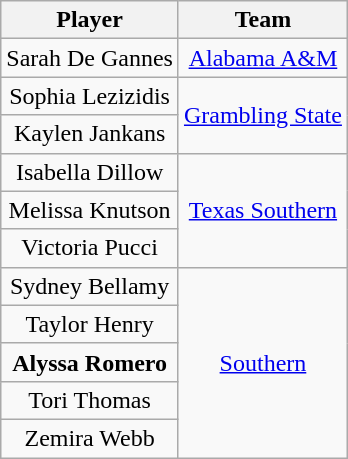<table class="wikitable" style="text-align: center;">
<tr>
<th>Player</th>
<th>Team</th>
</tr>
<tr>
<td>Sarah De Gannes</td>
<td><a href='#'>Alabama A&M</a></td>
</tr>
<tr>
<td>Sophia Lezizidis</td>
<td rowspan=2><a href='#'>Grambling State</a></td>
</tr>
<tr>
<td>Kaylen Jankans</td>
</tr>
<tr>
<td>Isabella Dillow</td>
<td rowspan=3><a href='#'>Texas Southern</a></td>
</tr>
<tr>
<td>Melissa Knutson</td>
</tr>
<tr>
<td>Victoria Pucci</td>
</tr>
<tr>
<td>Sydney Bellamy</td>
<td rowspan=5><a href='#'>Southern</a></td>
</tr>
<tr>
<td>Taylor Henry</td>
</tr>
<tr>
<td><strong>Alyssa Romero</strong></td>
</tr>
<tr>
<td>Tori Thomas</td>
</tr>
<tr>
<td>Zemira Webb</td>
</tr>
</table>
